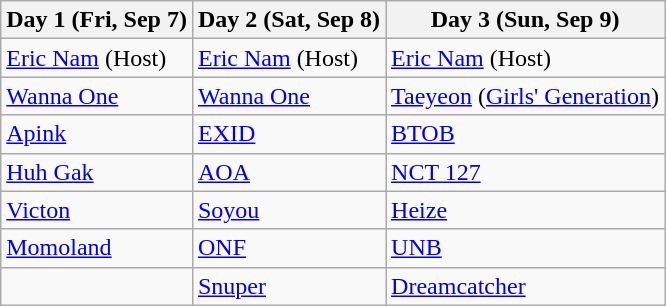<table class="wikitable">
<tr>
<th>Day 1 (Fri, Sep 7)</th>
<th>Day 2 (Sat, Sep 8)</th>
<th>Day 3 (Sun, Sep 9)</th>
</tr>
<tr>
<td><a href='#'>Eric Nam</a> (Host)</td>
<td><a href='#'>Eric Nam</a> (Host)</td>
<td><a href='#'>Eric Nam</a> (Host)</td>
</tr>
<tr>
<td><a href='#'>Wanna One</a></td>
<td><a href='#'>Wanna One</a></td>
<td><a href='#'>Taeyeon</a> (<a href='#'>Girls' Generation</a>)</td>
</tr>
<tr>
<td><a href='#'>Apink</a></td>
<td><a href='#'>EXID</a></td>
<td><a href='#'>BTOB</a></td>
</tr>
<tr>
<td><a href='#'>Huh Gak</a></td>
<td><a href='#'>AOA</a></td>
<td><a href='#'>NCT 127</a></td>
</tr>
<tr>
<td><a href='#'>Victon</a></td>
<td><a href='#'>Soyou</a></td>
<td><a href='#'>Heize</a></td>
</tr>
<tr>
<td><a href='#'>Momoland</a></td>
<td><a href='#'>ONF</a></td>
<td><a href='#'>UNB</a></td>
</tr>
<tr>
<td></td>
<td><a href='#'>Snuper</a></td>
<td><a href='#'>Dreamcatcher</a></td>
</tr>
</table>
